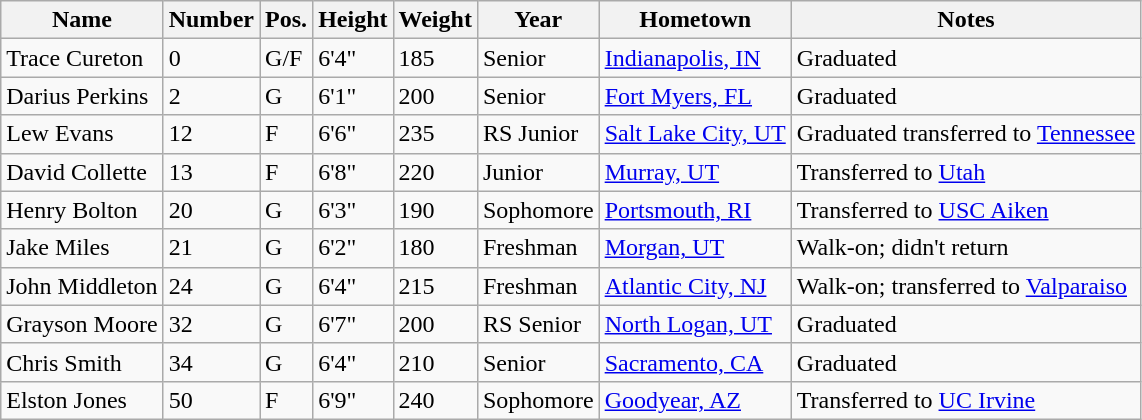<table class="wikitable sortable" border="1">
<tr>
<th>Name</th>
<th>Number</th>
<th>Pos.</th>
<th>Height</th>
<th>Weight</th>
<th>Year</th>
<th>Hometown</th>
<th class="unsortable">Notes</th>
</tr>
<tr>
<td>Trace Cureton</td>
<td>0</td>
<td>G/F</td>
<td>6'4"</td>
<td>185</td>
<td>Senior</td>
<td><a href='#'>Indianapolis, IN</a></td>
<td>Graduated</td>
</tr>
<tr>
<td>Darius Perkins</td>
<td>2</td>
<td>G</td>
<td>6'1"</td>
<td>200</td>
<td>Senior</td>
<td><a href='#'>Fort Myers, FL</a></td>
<td>Graduated</td>
</tr>
<tr>
<td>Lew Evans</td>
<td>12</td>
<td>F</td>
<td>6'6"</td>
<td>235</td>
<td>RS Junior</td>
<td><a href='#'>Salt Lake City, UT</a></td>
<td>Graduated transferred to <a href='#'>Tennessee</a></td>
</tr>
<tr>
<td>David Collette</td>
<td>13</td>
<td>F</td>
<td>6'8"</td>
<td>220</td>
<td>Junior</td>
<td><a href='#'>Murray, UT</a></td>
<td>Transferred to <a href='#'>Utah</a></td>
</tr>
<tr>
<td>Henry Bolton</td>
<td>20</td>
<td>G</td>
<td>6'3"</td>
<td>190</td>
<td>Sophomore</td>
<td><a href='#'>Portsmouth, RI</a></td>
<td>Transferred to <a href='#'>USC Aiken</a></td>
</tr>
<tr>
<td>Jake Miles</td>
<td>21</td>
<td>G</td>
<td>6'2"</td>
<td>180</td>
<td>Freshman</td>
<td><a href='#'>Morgan, UT</a></td>
<td>Walk-on; didn't return</td>
</tr>
<tr>
<td>John Middleton</td>
<td>24</td>
<td>G</td>
<td>6'4"</td>
<td>215</td>
<td>Freshman</td>
<td><a href='#'>Atlantic City, NJ</a></td>
<td>Walk-on; transferred to <a href='#'>Valparaiso</a></td>
</tr>
<tr>
<td>Grayson Moore</td>
<td>32</td>
<td>G</td>
<td>6'7"</td>
<td>200</td>
<td>RS Senior</td>
<td><a href='#'>North Logan, UT</a></td>
<td>Graduated</td>
</tr>
<tr>
<td>Chris Smith</td>
<td>34</td>
<td>G</td>
<td>6'4"</td>
<td>210</td>
<td>Senior</td>
<td><a href='#'>Sacramento, CA</a></td>
<td>Graduated</td>
</tr>
<tr>
<td>Elston Jones</td>
<td>50</td>
<td>F</td>
<td>6'9"</td>
<td>240</td>
<td>Sophomore</td>
<td><a href='#'>Goodyear, AZ</a></td>
<td>Transferred to <a href='#'>UC Irvine</a></td>
</tr>
</table>
